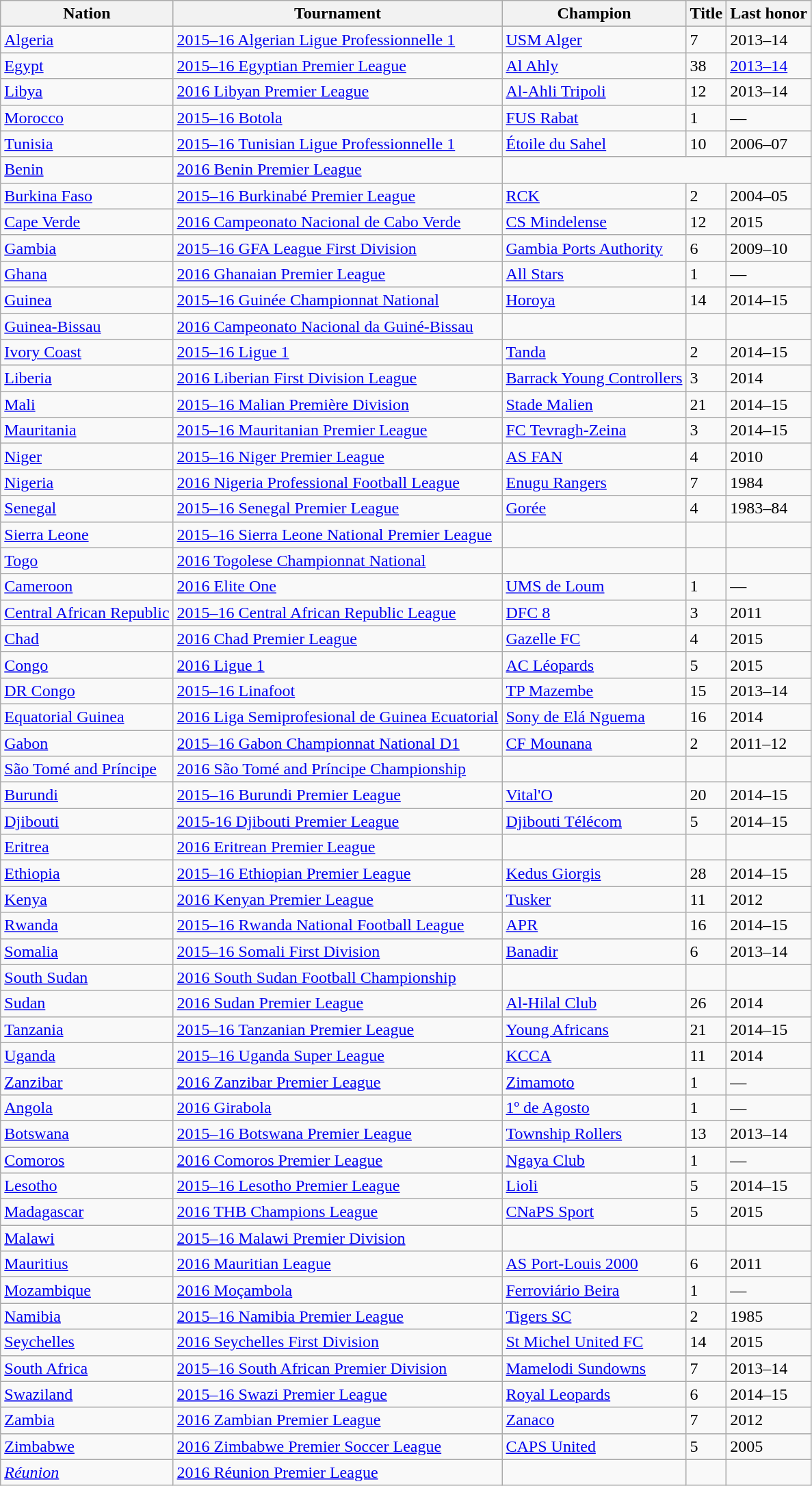<table class="wikitable sortable">
<tr>
<th>Nation</th>
<th>Tournament</th>
<th>Champion</th>
<th data-sort-type="number">Title</th>
<th>Last honor</th>
</tr>
<tr>
<td> <a href='#'>Algeria</a></td>
<td><a href='#'>2015–16 Algerian Ligue Professionnelle 1</a></td>
<td><a href='#'>USM Alger</a></td>
<td>7</td>
<td>2013–14</td>
</tr>
<tr>
<td> <a href='#'>Egypt</a></td>
<td><a href='#'>2015–16 Egyptian Premier League</a></td>
<td><a href='#'>Al Ahly</a></td>
<td>38</td>
<td><a href='#'>2013–14</a></td>
</tr>
<tr>
<td> <a href='#'>Libya</a></td>
<td><a href='#'>2016 Libyan Premier League</a></td>
<td><a href='#'>Al-Ahli Tripoli</a></td>
<td>12</td>
<td>2013–14</td>
</tr>
<tr>
<td> <a href='#'>Morocco</a></td>
<td><a href='#'>2015–16 Botola</a></td>
<td><a href='#'>FUS Rabat</a></td>
<td>1</td>
<td>—</td>
</tr>
<tr>
<td> <a href='#'>Tunisia</a></td>
<td><a href='#'>2015–16 Tunisian Ligue Professionnelle 1</a></td>
<td><a href='#'>Étoile du Sahel</a></td>
<td>10</td>
<td>2006–07</td>
</tr>
<tr>
<td> <a href='#'>Benin</a></td>
<td><a href='#'>2016 Benin Premier League</a></td>
<td colspan=3 rowspan=1></td>
</tr>
<tr>
<td> <a href='#'>Burkina Faso</a></td>
<td><a href='#'>2015–16 Burkinabé Premier League</a></td>
<td><a href='#'>RCK</a></td>
<td>2</td>
<td>2004–05</td>
</tr>
<tr>
<td> <a href='#'>Cape Verde</a></td>
<td><a href='#'>2016 Campeonato Nacional de Cabo Verde</a></td>
<td><a href='#'>CS Mindelense</a></td>
<td>12</td>
<td>2015</td>
</tr>
<tr>
<td> <a href='#'>Gambia</a></td>
<td><a href='#'>2015–16 GFA League First Division</a></td>
<td><a href='#'>Gambia Ports Authority</a></td>
<td>6</td>
<td>2009–10</td>
</tr>
<tr>
<td> <a href='#'>Ghana</a></td>
<td><a href='#'>2016 Ghanaian Premier League</a></td>
<td><a href='#'>All Stars</a></td>
<td>1</td>
<td>—</td>
</tr>
<tr>
<td> <a href='#'>Guinea</a></td>
<td><a href='#'>2015–16 Guinée Championnat National</a></td>
<td><a href='#'>Horoya</a></td>
<td>14</td>
<td>2014–15</td>
</tr>
<tr>
<td> <a href='#'>Guinea-Bissau</a></td>
<td><a href='#'>2016 Campeonato Nacional da Guiné-Bissau</a></td>
<td></td>
<td></td>
<td></td>
</tr>
<tr>
<td> <a href='#'>Ivory Coast</a></td>
<td><a href='#'>2015–16 Ligue 1</a></td>
<td><a href='#'>Tanda</a></td>
<td>2</td>
<td>2014–15</td>
</tr>
<tr>
<td> <a href='#'>Liberia</a></td>
<td><a href='#'>2016 Liberian First Division League</a></td>
<td><a href='#'>Barrack Young Controllers</a></td>
<td>3</td>
<td>2014</td>
</tr>
<tr>
<td> <a href='#'>Mali</a></td>
<td><a href='#'>2015–16 Malian Première Division</a></td>
<td><a href='#'>Stade Malien</a></td>
<td>21</td>
<td>2014–15</td>
</tr>
<tr>
<td> <a href='#'>Mauritania</a></td>
<td><a href='#'>2015–16 Mauritanian Premier League</a></td>
<td><a href='#'>FC Tevragh-Zeina</a></td>
<td>3</td>
<td>2014–15</td>
</tr>
<tr>
<td> <a href='#'>Niger</a></td>
<td><a href='#'>2015–16 Niger Premier League</a></td>
<td><a href='#'>AS FAN</a></td>
<td>4</td>
<td>2010</td>
</tr>
<tr>
<td> <a href='#'>Nigeria</a></td>
<td><a href='#'>2016 Nigeria Professional Football League</a></td>
<td><a href='#'>Enugu Rangers</a></td>
<td>7</td>
<td>1984</td>
</tr>
<tr>
<td> <a href='#'>Senegal</a></td>
<td><a href='#'>2015–16 Senegal Premier League</a></td>
<td><a href='#'>Gorée</a></td>
<td>4</td>
<td>1983–84</td>
</tr>
<tr>
<td> <a href='#'>Sierra Leone</a></td>
<td><a href='#'>2015–16 Sierra Leone National Premier League</a></td>
<td></td>
<td></td>
<td></td>
</tr>
<tr>
<td> <a href='#'>Togo</a></td>
<td><a href='#'>2016 Togolese Championnat National</a></td>
<td></td>
<td></td>
<td></td>
</tr>
<tr>
<td> <a href='#'>Cameroon</a></td>
<td><a href='#'>2016 Elite One</a></td>
<td><a href='#'>UMS de Loum</a></td>
<td>1</td>
<td>—</td>
</tr>
<tr>
<td> <a href='#'>Central African Republic</a></td>
<td><a href='#'>2015–16 Central African Republic League</a></td>
<td><a href='#'>DFC 8</a></td>
<td>3</td>
<td>2011</td>
</tr>
<tr>
<td> <a href='#'>Chad</a></td>
<td><a href='#'>2016 Chad Premier League</a></td>
<td><a href='#'>Gazelle FC</a></td>
<td>4</td>
<td>2015</td>
</tr>
<tr>
<td> <a href='#'>Congo</a></td>
<td><a href='#'>2016 Ligue 1</a></td>
<td><a href='#'>AC Léopards</a></td>
<td>5</td>
<td>2015</td>
</tr>
<tr>
<td> <a href='#'>DR Congo</a></td>
<td><a href='#'>2015–16 Linafoot</a></td>
<td><a href='#'>TP Mazembe</a></td>
<td>15</td>
<td>2013–14</td>
</tr>
<tr>
<td> <a href='#'>Equatorial Guinea</a></td>
<td><a href='#'>2016 Liga Semiprofesional de Guinea Ecuatorial</a></td>
<td><a href='#'>Sony de Elá Nguema</a></td>
<td>16</td>
<td>2014</td>
</tr>
<tr>
<td> <a href='#'>Gabon</a></td>
<td><a href='#'>2015–16 Gabon Championnat National D1</a></td>
<td><a href='#'>CF Mounana</a></td>
<td>2</td>
<td>2011–12</td>
</tr>
<tr>
<td> <a href='#'>São Tomé and Príncipe</a></td>
<td><a href='#'>2016 São Tomé and Príncipe Championship</a></td>
<td></td>
<td></td>
<td></td>
</tr>
<tr>
<td> <a href='#'>Burundi</a></td>
<td><a href='#'>2015–16 Burundi Premier League</a></td>
<td><a href='#'>Vital'O</a></td>
<td>20</td>
<td>2014–15</td>
</tr>
<tr>
<td> <a href='#'>Djibouti</a></td>
<td><a href='#'>2015-16 Djibouti Premier League</a></td>
<td><a href='#'>Djibouti Télécom</a></td>
<td>5</td>
<td>2014–15</td>
</tr>
<tr>
<td> <a href='#'>Eritrea</a></td>
<td><a href='#'>2016 Eritrean Premier League</a></td>
<td></td>
<td></td>
<td></td>
</tr>
<tr>
<td> <a href='#'>Ethiopia</a></td>
<td><a href='#'>2015–16 Ethiopian Premier League</a></td>
<td><a href='#'>Kedus Giorgis</a></td>
<td>28</td>
<td>2014–15</td>
</tr>
<tr>
<td> <a href='#'>Kenya</a></td>
<td><a href='#'>2016 Kenyan Premier League</a></td>
<td><a href='#'>Tusker</a></td>
<td>11</td>
<td>2012</td>
</tr>
<tr>
<td> <a href='#'>Rwanda</a></td>
<td><a href='#'>2015–16 Rwanda National Football League</a></td>
<td><a href='#'>APR</a></td>
<td>16</td>
<td>2014–15</td>
</tr>
<tr>
<td> <a href='#'>Somalia</a></td>
<td><a href='#'>2015–16 Somali First Division</a></td>
<td><a href='#'>Banadir</a></td>
<td>6</td>
<td>2013–14</td>
</tr>
<tr>
<td> <a href='#'>South Sudan</a></td>
<td><a href='#'>2016 South Sudan Football Championship</a></td>
<td></td>
<td></td>
<td></td>
</tr>
<tr>
<td> <a href='#'>Sudan</a></td>
<td><a href='#'>2016 Sudan Premier League</a></td>
<td><a href='#'>Al-Hilal Club</a></td>
<td>26</td>
<td>2014</td>
</tr>
<tr>
<td> <a href='#'>Tanzania</a></td>
<td><a href='#'>2015–16 Tanzanian Premier League</a></td>
<td><a href='#'>Young Africans</a></td>
<td>21</td>
<td>2014–15</td>
</tr>
<tr>
<td> <a href='#'>Uganda</a></td>
<td><a href='#'>2015–16 Uganda Super League</a></td>
<td><a href='#'>KCCA</a></td>
<td>11</td>
<td>2014</td>
</tr>
<tr>
<td> <a href='#'>Zanzibar</a></td>
<td><a href='#'>2016 Zanzibar Premier League</a></td>
<td><a href='#'>Zimamoto</a></td>
<td>1</td>
<td>—</td>
</tr>
<tr>
<td> <a href='#'>Angola</a></td>
<td><a href='#'>2016 Girabola</a></td>
<td><a href='#'>1º de Agosto</a></td>
<td>1</td>
<td>—</td>
</tr>
<tr>
<td> <a href='#'>Botswana</a></td>
<td><a href='#'>2015–16 Botswana Premier League</a></td>
<td><a href='#'>Township Rollers</a></td>
<td>13</td>
<td>2013–14</td>
</tr>
<tr>
<td> <a href='#'>Comoros</a></td>
<td><a href='#'>2016 Comoros Premier League</a></td>
<td><a href='#'>Ngaya Club</a></td>
<td>1</td>
<td>—</td>
</tr>
<tr>
<td> <a href='#'>Lesotho</a></td>
<td><a href='#'>2015–16 Lesotho Premier League</a></td>
<td><a href='#'>Lioli</a></td>
<td>5</td>
<td>2014–15</td>
</tr>
<tr>
<td> <a href='#'>Madagascar</a></td>
<td><a href='#'>2016 THB Champions League</a></td>
<td><a href='#'>CNaPS Sport</a></td>
<td>5</td>
<td>2015</td>
</tr>
<tr>
<td> <a href='#'>Malawi</a></td>
<td><a href='#'>2015–16 Malawi Premier Division</a></td>
<td></td>
<td></td>
<td></td>
</tr>
<tr>
<td> <a href='#'>Mauritius</a></td>
<td><a href='#'>2016 Mauritian League</a></td>
<td><a href='#'>AS Port-Louis 2000</a></td>
<td>6</td>
<td>2011</td>
</tr>
<tr>
<td> <a href='#'>Mozambique</a></td>
<td><a href='#'>2016 Moçambola</a></td>
<td><a href='#'>Ferroviário Beira</a></td>
<td>1</td>
<td>—</td>
</tr>
<tr>
<td> <a href='#'>Namibia</a></td>
<td><a href='#'>2015–16 Namibia Premier League</a></td>
<td><a href='#'>Tigers SC</a></td>
<td>2</td>
<td>1985</td>
</tr>
<tr>
<td> <a href='#'>Seychelles</a></td>
<td><a href='#'>2016 Seychelles First Division</a></td>
<td><a href='#'>St Michel United FC</a></td>
<td>14</td>
<td>2015</td>
</tr>
<tr>
<td> <a href='#'>South Africa</a></td>
<td><a href='#'>2015–16 South African Premier Division</a></td>
<td><a href='#'>Mamelodi Sundowns</a></td>
<td>7</td>
<td>2013–14</td>
</tr>
<tr>
<td> <a href='#'>Swaziland</a></td>
<td><a href='#'>2015–16 Swazi Premier League</a></td>
<td><a href='#'>Royal Leopards</a></td>
<td>6</td>
<td>2014–15</td>
</tr>
<tr>
<td> <a href='#'>Zambia</a></td>
<td><a href='#'>2016 Zambian Premier League</a></td>
<td><a href='#'>Zanaco</a></td>
<td>7</td>
<td>2012</td>
</tr>
<tr>
<td> <a href='#'>Zimbabwe</a></td>
<td><a href='#'>2016 Zimbabwe Premier Soccer League</a></td>
<td><a href='#'>CAPS United</a></td>
<td>5</td>
<td>2005</td>
</tr>
<tr>
<td><em> <a href='#'>Réunion</a></em></td>
<td><a href='#'>2016 Réunion Premier League</a></td>
<td></td>
<td></td>
<td></td>
</tr>
</table>
